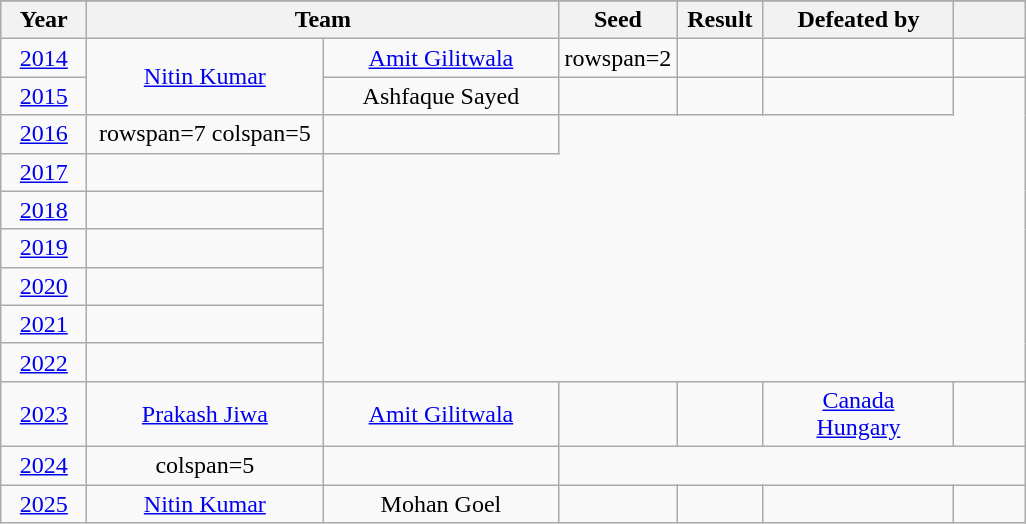<table class="wikitable" style="text-align: center;">
<tr style= "background: #e2e2e2;">
</tr>
<tr style="background: #efefef;">
<th width=50px>Year</th>
<th colspan="2">Team</th>
<th width=50px>Seed</th>
<th width=50px>Result</th>
<th width=120px>Defeated by</th>
<th width=40px></th>
</tr>
<tr>
<td><a href='#'>2014</a></td>
<td rowspan=2 width=150px><a href='#'>Nitin Kumar</a></td>
<td width=150px><a href='#'>Amit Gilitwala</a></td>
<td>rowspan=2 </td>
<td></td>
<td> </td>
<td></td>
</tr>
<tr>
<td><a href='#'>2015</a></td>
<td>Ashfaque Sayed</td>
<td></td>
<td> </td>
<td></td>
</tr>
<tr>
<td><a href='#'>2016</a></td>
<td>rowspan=7 colspan=5 </td>
<td></td>
</tr>
<tr>
<td><a href='#'>2017</a></td>
<td></td>
</tr>
<tr>
<td><a href='#'>2018</a></td>
<td></td>
</tr>
<tr>
<td><a href='#'>2019</a></td>
<td></td>
</tr>
<tr>
<td><a href='#'>2020</a></td>
<td></td>
</tr>
<tr>
<td><a href='#'>2021</a></td>
<td></td>
</tr>
<tr>
<td><a href='#'>2022</a></td>
<td></td>
</tr>
<tr>
<td><a href='#'>2023</a></td>
<td><a href='#'>Prakash Jiwa</a></td>
<td><a href='#'>Amit Gilitwala</a></td>
<td></td>
<td></td>
<td> <a href='#'>Canada</a><br> <a href='#'>Hungary</a></td>
<td></td>
</tr>
<tr>
<td><a href='#'>2024</a></td>
<td>colspan=5 </td>
<td></td>
</tr>
<tr>
<td><a href='#'>2025</a></td>
<td><a href='#'>Nitin Kumar</a></td>
<td>Mohan Goel</td>
<td></td>
<td></td>
<td></td>
<td></td>
</tr>
</table>
